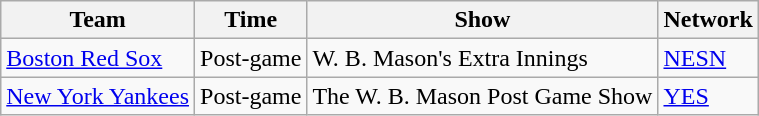<table class="wikitable sortable">
<tr>
<th>Team</th>
<th>Time</th>
<th>Show</th>
<th>Network</th>
</tr>
<tr>
<td><a href='#'>Boston Red Sox</a></td>
<td>Post-game</td>
<td>W. B. Mason's Extra Innings</td>
<td><a href='#'>NESN</a></td>
</tr>
<tr>
<td><a href='#'>New York Yankees</a></td>
<td>Post-game</td>
<td>The W. B. Mason Post Game Show</td>
<td><a href='#'>YES</a></td>
</tr>
</table>
